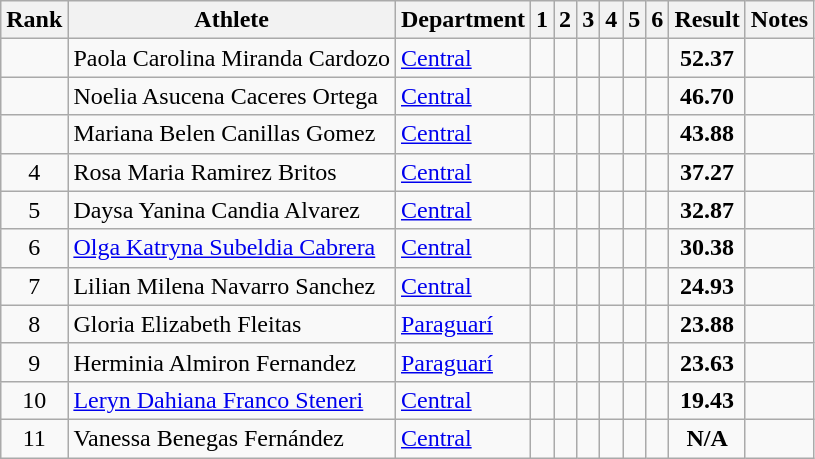<table class="sortable wikitable" style="text-align:center">
<tr>
<th>Rank</th>
<th>Athlete</th>
<th>Department</th>
<th>1</th>
<th>2</th>
<th>3</th>
<th>4</th>
<th>5</th>
<th>6</th>
<th>Result</th>
<th>Notes</th>
</tr>
<tr>
<td></td>
<td align="left">Paola Carolina Miranda Cardozo</td>
<td align="left"><a href='#'>Central</a></td>
<td></td>
<td></td>
<td></td>
<td></td>
<td></td>
<td></td>
<td><strong>52.37</strong></td>
<td></td>
</tr>
<tr>
<td></td>
<td align="left">Noelia Asucena Caceres Ortega</td>
<td align="left"><a href='#'>Central</a></td>
<td></td>
<td></td>
<td></td>
<td></td>
<td></td>
<td></td>
<td><strong>46.70</strong></td>
<td></td>
</tr>
<tr>
<td></td>
<td align="left">Mariana Belen Canillas Gomez</td>
<td align="left"><a href='#'>Central</a></td>
<td></td>
<td></td>
<td></td>
<td></td>
<td></td>
<td></td>
<td><strong>43.88</strong></td>
<td></td>
</tr>
<tr>
<td>4</td>
<td align="left">Rosa Maria Ramirez Britos</td>
<td align="left"><a href='#'>Central</a></td>
<td></td>
<td></td>
<td></td>
<td></td>
<td></td>
<td></td>
<td><strong>37.27</strong></td>
<td></td>
</tr>
<tr>
<td>5</td>
<td align="left">Daysa Yanina Candia Alvarez</td>
<td align="left"><a href='#'>Central</a></td>
<td></td>
<td></td>
<td></td>
<td></td>
<td></td>
<td></td>
<td><strong>32.87</strong></td>
<td></td>
</tr>
<tr>
<td>6</td>
<td align="left"><a href='#'>Olga Katryna Subeldia Cabrera</a></td>
<td align="left"><a href='#'>Central</a></td>
<td></td>
<td></td>
<td></td>
<td></td>
<td></td>
<td></td>
<td><strong>30.38</strong></td>
<td></td>
</tr>
<tr>
<td>7</td>
<td align="left">Lilian Milena Navarro Sanchez</td>
<td align="left"><a href='#'>Central</a></td>
<td></td>
<td></td>
<td></td>
<td></td>
<td></td>
<td></td>
<td><strong>24.93</strong></td>
<td></td>
</tr>
<tr>
<td>8</td>
<td align="left">Gloria Elizabeth Fleitas</td>
<td align="left"><a href='#'>Paraguarí</a></td>
<td></td>
<td></td>
<td></td>
<td></td>
<td></td>
<td></td>
<td><strong>23.88</strong></td>
<td></td>
</tr>
<tr>
<td>9</td>
<td align="left">Herminia Almiron Fernandez</td>
<td align="left"><a href='#'>Paraguarí</a></td>
<td></td>
<td></td>
<td></td>
<td></td>
<td></td>
<td></td>
<td><strong>23.63</strong></td>
<td></td>
</tr>
<tr>
<td>10</td>
<td align="left"><a href='#'>Leryn Dahiana Franco Steneri</a></td>
<td align="left"><a href='#'>Central</a></td>
<td></td>
<td></td>
<td></td>
<td></td>
<td></td>
<td></td>
<td><strong>19.43</strong></td>
<td></td>
</tr>
<tr>
<td>11</td>
<td align="left">Vanessa Benegas Fernández</td>
<td align="left"><a href='#'>Central</a></td>
<td></td>
<td></td>
<td></td>
<td></td>
<td></td>
<td></td>
<td><strong>N/A</strong></td>
<td></td>
</tr>
</table>
